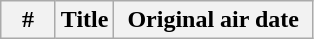<table class="wikitable plainrowheaders">
<tr>
<th style="width:29px;">#</th>
<th>Title</th>
<th style="width:125px;">Original air date<br>






</th>
</tr>
</table>
